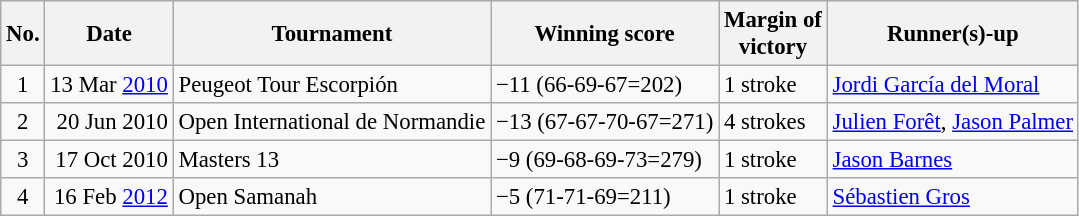<table class="wikitable" style="font-size:95%;">
<tr>
<th>No.</th>
<th>Date</th>
<th>Tournament</th>
<th>Winning score</th>
<th>Margin of<br>victory</th>
<th>Runner(s)-up</th>
</tr>
<tr>
<td align=center>1</td>
<td align=right>13 Mar <a href='#'>2010</a></td>
<td>Peugeot Tour Escorpión</td>
<td>−11 (66-69-67=202)</td>
<td>1 stroke</td>
<td> <a href='#'>Jordi García del Moral</a></td>
</tr>
<tr>
<td align=center>2</td>
<td align=right>20 Jun 2010</td>
<td>Open International de Normandie</td>
<td>−13 (67-67-70-67=271)</td>
<td>4 strokes</td>
<td> <a href='#'>Julien Forêt</a>,  <a href='#'>Jason Palmer</a></td>
</tr>
<tr>
<td align=center>3</td>
<td align=right>17 Oct 2010</td>
<td>Masters 13</td>
<td>−9 (69-68-69-73=279)</td>
<td>1 stroke</td>
<td> <a href='#'>Jason Barnes</a></td>
</tr>
<tr>
<td align=center>4</td>
<td align=right>16 Feb <a href='#'>2012</a></td>
<td>Open Samanah</td>
<td>−5 (71-71-69=211)</td>
<td>1 stroke</td>
<td> <a href='#'>Sébastien Gros</a></td>
</tr>
</table>
